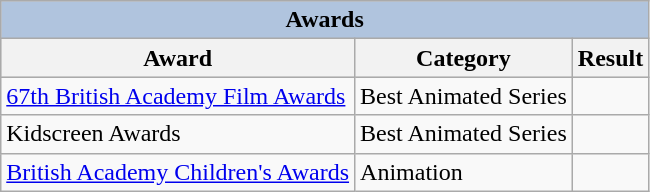<table class="wikitable">
<tr style="background:#ccc; text-align:center;">
<th colspan="5" style="background: LightSteelBlue;">Awards</th>
</tr>
<tr style="background:#ccc; text-align:center;">
<th>Award</th>
<th>Category</th>
<th>Result</th>
</tr>
<tr>
<td><a href='#'>67th British Academy Film Awards</a></td>
<td>Best Animated Series</td>
<td></td>
</tr>
<tr>
<td>Kidscreen Awards</td>
<td>Best Animated Series</td>
<td></td>
</tr>
<tr>
<td><a href='#'>British Academy Children's Awards</a></td>
<td>Animation</td>
<td></td>
</tr>
</table>
